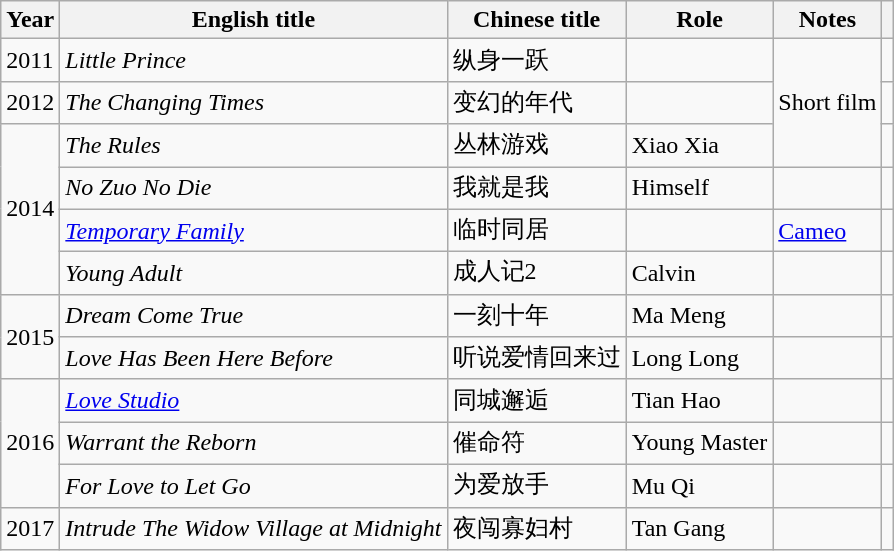<table class="wikitable sortable">
<tr>
<th>Year</th>
<th>English title</th>
<th>Chinese title</th>
<th>Role</th>
<th>Notes</th>
<th class="unsortable"></th>
</tr>
<tr>
<td>2011</td>
<td><em>Little Prince</em></td>
<td>纵身一跃</td>
<td></td>
<td rowspan=3>Short film</td>
<td></td>
</tr>
<tr>
<td>2012</td>
<td><em>The Changing Times</em></td>
<td>变幻的年代</td>
<td></td>
<td></td>
</tr>
<tr>
<td rowspan=4>2014</td>
<td><em>The Rules</em></td>
<td>丛林游戏</td>
<td>Xiao Xia</td>
<td></td>
</tr>
<tr>
<td><em>No Zuo No Die</em></td>
<td>我就是我</td>
<td>Himself</td>
<td></td>
<td></td>
</tr>
<tr>
<td><em><a href='#'>Temporary Family</a></em></td>
<td>临时同居</td>
<td></td>
<td><a href='#'>Cameo</a></td>
<td></td>
</tr>
<tr>
<td><em>Young Adult</em></td>
<td>成人记2</td>
<td>Calvin</td>
<td></td>
<td></td>
</tr>
<tr>
<td rowspan=2>2015</td>
<td><em>Dream Come True</em></td>
<td>一刻十年</td>
<td>Ma Meng</td>
<td></td>
<td></td>
</tr>
<tr>
<td><em>Love Has Been Here Before</em></td>
<td>听说爱情回来过</td>
<td>Long Long</td>
<td></td>
<td></td>
</tr>
<tr>
<td rowspan=3>2016</td>
<td><em><a href='#'>Love Studio</a></em></td>
<td>同城邂逅</td>
<td>Tian Hao</td>
<td></td>
<td></td>
</tr>
<tr>
<td><em>Warrant the Reborn</em></td>
<td>催命符</td>
<td>Young Master</td>
<td></td>
<td></td>
</tr>
<tr>
<td><em>For Love to Let Go</em></td>
<td>为爱放手</td>
<td>Mu Qi</td>
<td></td>
<td></td>
</tr>
<tr>
<td>2017</td>
<td><em>Intrude The Widow Village at Midnight</em></td>
<td>夜闯寡妇村</td>
<td>Tan Gang</td>
<td></td>
<td></td>
</tr>
</table>
